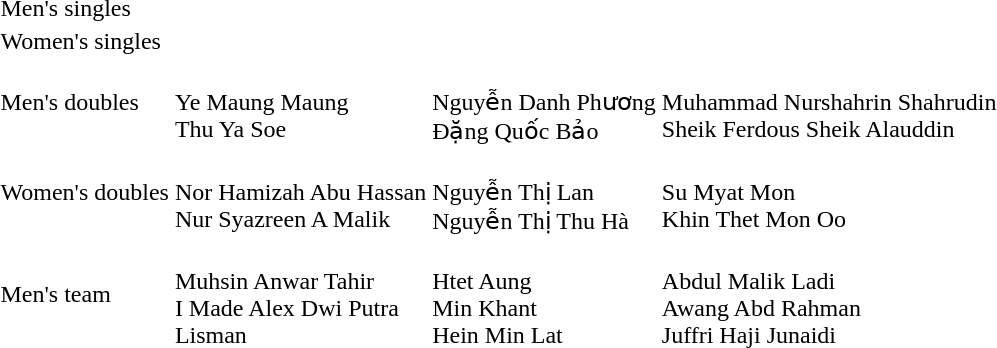<table>
<tr>
<td>Men's singles</td>
<td nowrap></td>
<td></td>
<td></td>
</tr>
<tr>
<td>Women's singles</td>
<td></td>
<td nowrap></td>
<td></td>
</tr>
<tr>
<td>Men's doubles</td>
<td><br>Ye Maung Maung<br>Thu Ya Soe</td>
<td><br>Nguyễn Danh Phương<br>Đặng Quốc Bảo</td>
<td nowrap><br>Muhammad Nurshahrin Shahrudin<br>Sheik Ferdous Sheik Alauddin</td>
</tr>
<tr>
<td>Women's doubles</td>
<td><br>Nor Hamizah Abu Hassan<br>Nur Syazreen A Malik</td>
<td><br>Nguyễn Thị Lan<br>Nguyễn Thị Thu Hà</td>
<td><br>Su Myat Mon<br>Khin Thet Mon Oo</td>
</tr>
<tr>
<td>Men's team</td>
<td><br>Muhsin Anwar Tahir<br>I Made Alex Dwi Putra<br>Lisman</td>
<td><br>Htet Aung<br>Min Khant<br>Hein Min Lat</td>
<td><br>Abdul Malik Ladi<br>Awang Abd Rahman<br>Juffri Haji Junaidi</td>
</tr>
</table>
